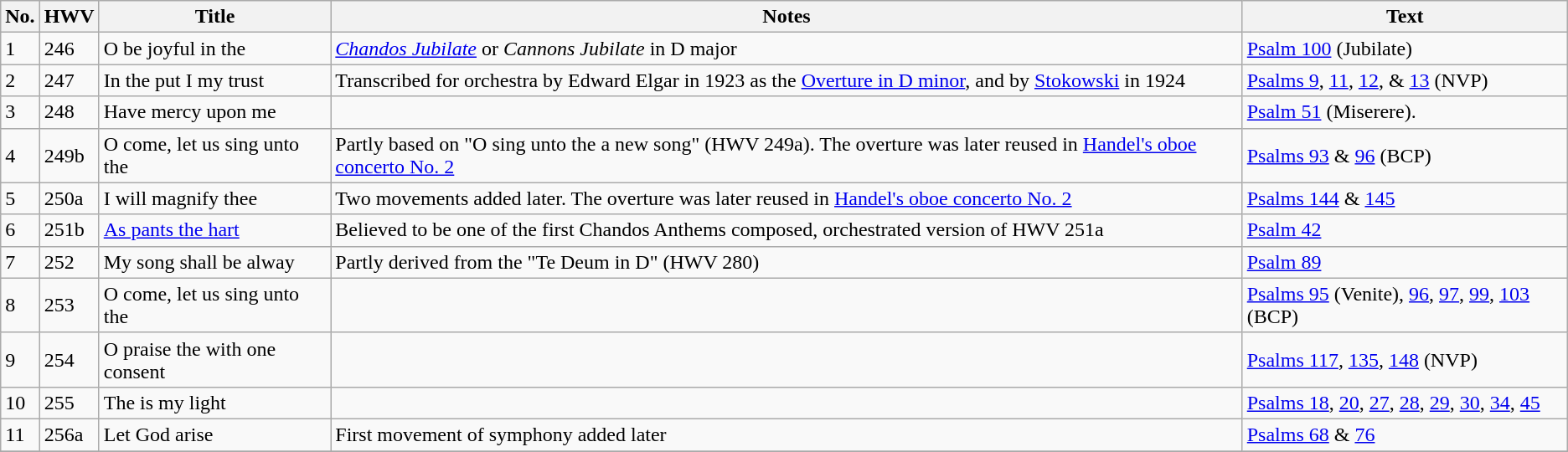<table class="wikitable sortable">
<tr>
<th>No.</th>
<th>HWV</th>
<th>Title</th>
<th class="unsortable">Notes</th>
<th class="unsortable">Text</th>
</tr>
<tr>
<td>1</td>
<td>246</td>
<td>O be joyful in the </td>
<td><em><a href='#'>Chandos Jubilate</a></em> or <em>Cannons Jubilate</em> in D major</td>
<td><a href='#'>Psalm 100</a> (Jubilate)</td>
</tr>
<tr>
<td>2</td>
<td>247</td>
<td>In the  put I my trust</td>
<td>Transcribed for orchestra by Edward Elgar in 1923 as the <a href='#'>Overture in D minor</a>, and by <a href='#'>Stokowski</a> in 1924</td>
<td><a href='#'>Psalms 9</a>, <a href='#'>11</a>, <a href='#'>12</a>, & <a href='#'>13</a> (NVP)</td>
</tr>
<tr>
<td>3</td>
<td>248</td>
<td>Have mercy upon me</td>
<td></td>
<td><a href='#'>Psalm 51</a> (Miserere).</td>
</tr>
<tr>
<td>4</td>
<td>249b</td>
<td>O come, let us sing unto the </td>
<td>Partly based on "O sing unto the  a new song" (HWV 249a). The overture was later reused in <a href='#'>Handel's oboe concerto No. 2</a></td>
<td><a href='#'>Psalms 93</a> & <a href='#'>96</a> (BCP)</td>
</tr>
<tr>
<td>5</td>
<td>250a</td>
<td>I will magnify thee</td>
<td>Two movements added later. The overture was later reused in <a href='#'>Handel's oboe concerto No. 2</a></td>
<td><a href='#'>Psalms 144</a> & <a href='#'>145</a></td>
</tr>
<tr>
<td>6</td>
<td>251b</td>
<td><a href='#'>As pants the hart</a></td>
<td>Believed to be one of the first Chandos Anthems composed, orchestrated version of HWV 251a</td>
<td><a href='#'>Psalm 42</a></td>
</tr>
<tr>
<td>7</td>
<td>252</td>
<td>My song shall be alway</td>
<td>Partly derived from the "Te Deum in D" (HWV 280)</td>
<td><a href='#'>Psalm 89</a></td>
</tr>
<tr>
<td>8</td>
<td>253</td>
<td>O come, let us sing unto the </td>
<td></td>
<td><a href='#'>Psalms 95</a> (Venite), <a href='#'>96</a>, <a href='#'>97</a>, <a href='#'>99</a>, <a href='#'>103</a> (BCP)</td>
</tr>
<tr>
<td>9</td>
<td>254</td>
<td>O praise the  with one consent</td>
<td></td>
<td><a href='#'>Psalms 117</a>, <a href='#'>135</a>, <a href='#'>148</a> (NVP)</td>
</tr>
<tr>
<td>10</td>
<td>255</td>
<td>The  is my light</td>
<td></td>
<td><a href='#'>Psalms 18</a>, <a href='#'>20</a>, <a href='#'>27</a>, <a href='#'>28</a>, <a href='#'>29</a>, <a href='#'>30</a>, <a href='#'>34</a>, <a href='#'>45</a></td>
</tr>
<tr>
<td>11</td>
<td>256a</td>
<td>Let God arise</td>
<td>First movement of symphony added later</td>
<td><a href='#'>Psalms 68</a> & <a href='#'>76</a></td>
</tr>
<tr>
</tr>
</table>
